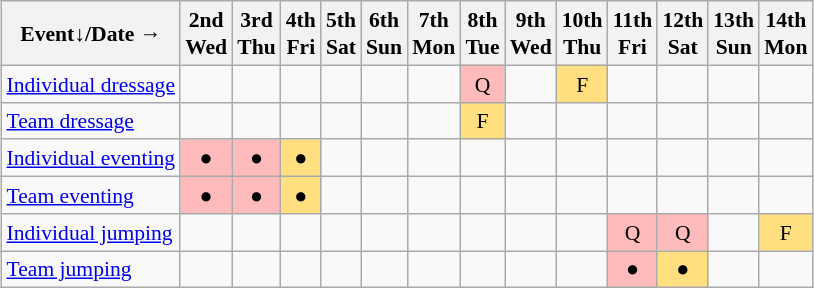<table class="wikitable" style="margin:0.5em auto; font-size:90%; line-height:1.25em; text-align:center">
<tr>
<th>Event↓/Date →</th>
<th>2nd<br>Wed</th>
<th>3rd<br>Thu</th>
<th>4th<br>Fri</th>
<th>5th<br>Sat</th>
<th>6th<br>Sun</th>
<th>7th<br>Mon</th>
<th>8th<br>Tue</th>
<th>9th<br>Wed</th>
<th>10th<br>Thu</th>
<th>11th<br>Fri</th>
<th>12th<br>Sat</th>
<th>13th<br>Sun</th>
<th>14th<br>Mon</th>
</tr>
<tr>
<td align="left"><a href='#'>Individual dressage</a></td>
<td></td>
<td></td>
<td></td>
<td></td>
<td></td>
<td></td>
<td bgcolor="#FFBBBB">Q</td>
<td></td>
<td bgcolor="#FFDF80">F</td>
<td></td>
<td></td>
<td></td>
<td></td>
</tr>
<tr>
<td align="left"><a href='#'>Team dressage</a></td>
<td></td>
<td></td>
<td></td>
<td></td>
<td></td>
<td></td>
<td bgcolor="#FFDF80">F</td>
<td></td>
<td></td>
<td></td>
<td></td>
<td></td>
<td></td>
</tr>
<tr>
<td align="left"><a href='#'>Individual eventing</a></td>
<td bgcolor="#FFBBBB">●</td>
<td bgcolor="#FFBBBB">●</td>
<td bgcolor="#FFDF80">●</td>
<td></td>
<td></td>
<td></td>
<td></td>
<td></td>
<td></td>
<td></td>
<td></td>
<td></td>
<td></td>
</tr>
<tr>
<td align="left"><a href='#'>Team eventing</a></td>
<td bgcolor="#FFBBBB">●</td>
<td bgcolor="#FFBBBB">●</td>
<td bgcolor="#FFDF80">●</td>
<td></td>
<td></td>
<td></td>
<td></td>
<td></td>
<td></td>
<td></td>
<td></td>
<td></td>
<td></td>
</tr>
<tr>
<td align="left"><a href='#'>Individual jumping</a></td>
<td></td>
<td></td>
<td></td>
<td></td>
<td></td>
<td></td>
<td></td>
<td></td>
<td></td>
<td bgcolor="#FFBBBB">Q</td>
<td bgcolor="#FFBBBB">Q</td>
<td></td>
<td bgcolor="#FFDF80">F</td>
</tr>
<tr>
<td align="left"><a href='#'>Team jumping</a></td>
<td></td>
<td></td>
<td></td>
<td></td>
<td></td>
<td></td>
<td></td>
<td></td>
<td></td>
<td bgcolor="#FFBBBB">●</td>
<td bgcolor="#FFDF80">●</td>
<td></td>
<td></td>
</tr>
</table>
